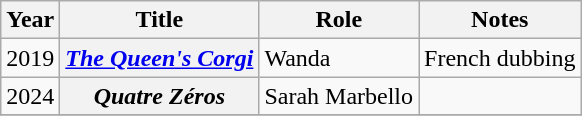<table class="wikitable plainrowheaders sortable">
<tr>
<th scope="col">Year</th>
<th scope="col">Title</th>
<th scope="col">Role</th>
<th scope="col" class="unsortable">Notes</th>
</tr>
<tr>
<td>2019</td>
<th scope=row><em><a href='#'>The Queen's Corgi</a></em></th>
<td>Wanda</td>
<td>French dubbing</td>
</tr>
<tr>
<td>2024</td>
<th scope=row><em>Quatre Zéros</em></th>
<td>Sarah Marbello</td>
<td></td>
</tr>
<tr>
</tr>
</table>
